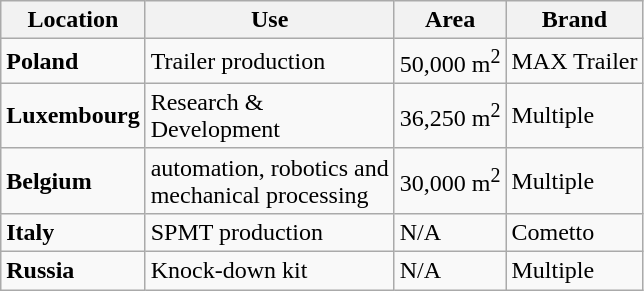<table class="wikitable">
<tr>
<th>Location</th>
<th>Use</th>
<th>Area</th>
<th>Brand</th>
</tr>
<tr>
<td><strong>Poland</strong></td>
<td>Trailer production</td>
<td>50,000 m<sup>2</sup></td>
<td>MAX Trailer</td>
</tr>
<tr>
<td><strong>Luxembourg</strong></td>
<td>Research &<br>Development</td>
<td>36,250 m<sup>2</sup></td>
<td>Multiple</td>
</tr>
<tr>
<td><strong>Belgium</strong></td>
<td>automation, robotics and<br>mechanical processing</td>
<td>30,000 m<sup>2</sup></td>
<td>Multiple</td>
</tr>
<tr>
<td><strong>Italy</strong></td>
<td>SPMT production</td>
<td>N/A</td>
<td>Cometto</td>
</tr>
<tr>
<td><strong>Russia</strong></td>
<td>Knock-down kit</td>
<td>N/A</td>
<td>Multiple</td>
</tr>
</table>
